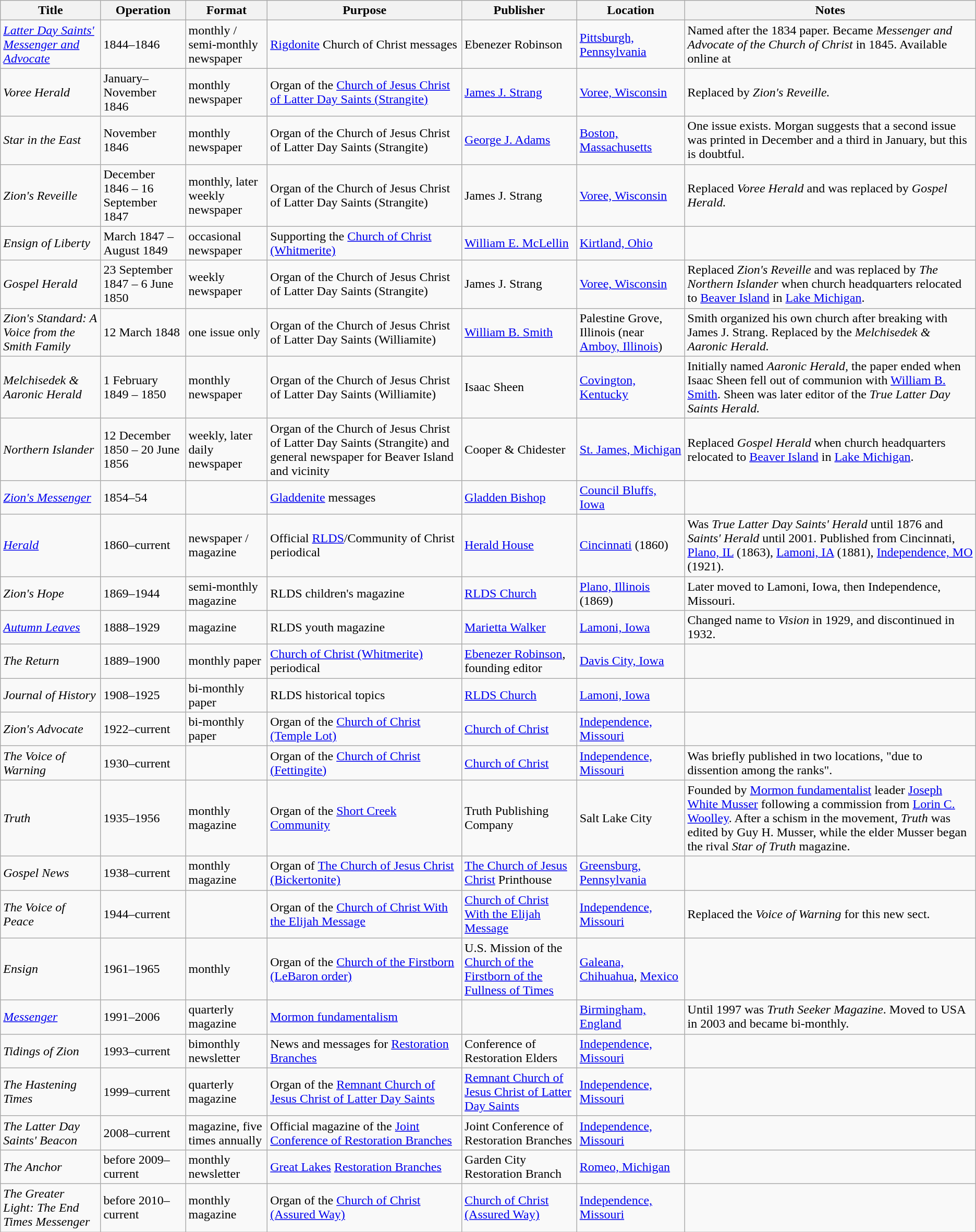<table class="wikitable sortable">
<tr>
<th>Title</th>
<th>Operation</th>
<th>Format</th>
<th>Purpose</th>
<th>Publisher</th>
<th>Location</th>
<th>Notes</th>
</tr>
<tr>
<td><em><a href='#'>Latter Day Saints' Messenger and Advocate</a></em></td>
<td>1844–1846</td>
<td>monthly / semi-monthly newspaper</td>
<td><a href='#'>Rigdonite</a> Church of Christ messages</td>
<td>Ebenezer Robinson</td>
<td><a href='#'>Pittsburgh, Pennsylvania</a></td>
<td>Named after the 1834 paper. Became <em>Messenger and Advocate of the Church of Christ</em> in 1845. Available online at </td>
</tr>
<tr>
<td><em>Voree Herald</em></td>
<td>January–November 1846</td>
<td>monthly newspaper</td>
<td>Organ of the <a href='#'>Church of Jesus Christ of Latter Day Saints (Strangite)</a></td>
<td><a href='#'>James J. Strang</a></td>
<td><a href='#'>Voree, Wisconsin</a></td>
<td>Replaced by <em>Zion's Reveille.</em></td>
</tr>
<tr>
<td><em>Star in the East</em></td>
<td>November 1846</td>
<td>monthly newspaper</td>
<td>Organ of the Church of Jesus Christ of Latter Day Saints (Strangite)</td>
<td><a href='#'>George J. Adams</a></td>
<td><a href='#'>Boston, Massachusetts</a></td>
<td>One issue exists. Morgan suggests that a second issue was printed in December and a third in January, but this is doubtful.</td>
</tr>
<tr>
<td><em>Zion's Reveille</em></td>
<td>December 1846 – 16 September 1847</td>
<td>monthly, later weekly newspaper</td>
<td>Organ of the Church of Jesus Christ of Latter Day Saints (Strangite)</td>
<td>James J. Strang</td>
<td><a href='#'>Voree, Wisconsin</a></td>
<td>Replaced <em>Voree Herald</em> and was replaced by <em>Gospel Herald.</em></td>
</tr>
<tr>
<td><em>Ensign of Liberty</em></td>
<td>March 1847 – August 1849</td>
<td>occasional newspaper</td>
<td>Supporting the <a href='#'>Church of Christ (Whitmerite)</a></td>
<td><a href='#'>William E. McLellin</a></td>
<td><a href='#'>Kirtland, Ohio</a></td>
<td></td>
</tr>
<tr>
<td><em>Gospel Herald</em></td>
<td>23 September 1847 – 6 June 1850</td>
<td>weekly newspaper</td>
<td>Organ of the Church of Jesus Christ of Latter Day Saints (Strangite)</td>
<td>James J. Strang</td>
<td><a href='#'>Voree, Wisconsin</a></td>
<td>Replaced <em>Zion's Reveille</em> and was replaced by <em>The Northern Islander</em> when church headquarters relocated to <a href='#'>Beaver Island</a> in <a href='#'>Lake Michigan</a>.</td>
</tr>
<tr>
<td><em>Zion's Standard: A Voice from the Smith Family</em></td>
<td>12 March 1848</td>
<td>one issue only</td>
<td>Organ of the Church of Jesus Christ of Latter Day Saints (Williamite)</td>
<td><a href='#'>William B. Smith</a></td>
<td>Palestine Grove, Illinois (near <a href='#'>Amboy, Illinois</a>)</td>
<td>Smith organized his own church after breaking with James J. Strang.  Replaced by the <em>Melchisedek & Aaronic Herald.</em></td>
</tr>
<tr>
<td><em>Melchisedek & Aaronic Herald</em></td>
<td>1 February 1849 – 1850</td>
<td>monthly newspaper</td>
<td>Organ of the Church of Jesus Christ of Latter Day Saints (Williamite)</td>
<td>Isaac Sheen</td>
<td><a href='#'>Covington, Kentucky</a></td>
<td>Initially named <em>Aaronic Herald,</em> the paper ended when Isaac Sheen fell out of communion with <a href='#'>William B. Smith</a>. Sheen was later editor of the <em>True Latter Day Saints Herald.</em></td>
</tr>
<tr>
<td><em>Northern Islander</em></td>
<td>12 December 1850 – 20 June 1856</td>
<td>weekly, later daily newspaper</td>
<td>Organ of the Church of Jesus Christ of Latter Day Saints (Strangite) and general newspaper for Beaver Island and vicinity</td>
<td>Cooper & Chidester</td>
<td><a href='#'>St. James, Michigan</a></td>
<td>Replaced <em>Gospel Herald</em> when church headquarters relocated to <a href='#'>Beaver Island</a> in <a href='#'>Lake Michigan</a>.</td>
</tr>
<tr>
<td><em><a href='#'>Zion's Messenger</a></em></td>
<td>1854–54</td>
<td></td>
<td><a href='#'>Gladdenite</a> messages</td>
<td><a href='#'>Gladden Bishop</a></td>
<td><a href='#'>Council Bluffs, Iowa</a></td>
<td></td>
</tr>
<tr>
<td><em><a href='#'>Herald</a></em></td>
<td>1860–current</td>
<td>newspaper / magazine</td>
<td>Official <a href='#'>RLDS</a>/Community of Christ periodical</td>
<td><a href='#'>Herald House</a></td>
<td><a href='#'>Cincinnati</a> (1860)</td>
<td>Was <em>True Latter Day Saints' Herald</em> until 1876 and <em>Saints' Herald</em> until 2001. Published from Cincinnati, <a href='#'>Plano, IL</a> (1863), <a href='#'>Lamoni, IA</a> (1881), <a href='#'>Independence, MO</a> (1921).</td>
</tr>
<tr>
<td><em>Zion's Hope</em></td>
<td>1869–1944 </td>
<td>semi-monthly magazine</td>
<td>RLDS children's magazine </td>
<td><a href='#'>RLDS Church</a></td>
<td><a href='#'>Plano, Illinois</a> (1869)</td>
<td>Later moved to Lamoni, Iowa, then Independence, Missouri.</td>
</tr>
<tr>
<td><em><a href='#'>Autumn Leaves</a></em></td>
<td>1888–1929</td>
<td>magazine</td>
<td>RLDS youth magazine </td>
<td><a href='#'>Marietta Walker</a></td>
<td><a href='#'>Lamoni, Iowa</a></td>
<td>Changed name to <em>Vision</em> in 1929, and discontinued in 1932.</td>
</tr>
<tr>
<td><em>The Return</em></td>
<td>1889–1900</td>
<td>monthly paper</td>
<td><a href='#'>Church of Christ (Whitmerite)</a> periodical</td>
<td><a href='#'>Ebenezer Robinson</a>, founding editor</td>
<td><a href='#'>Davis City, Iowa</a></td>
<td></td>
</tr>
<tr>
<td><em>Journal of History</em></td>
<td>1908–1925</td>
<td>bi-monthly paper</td>
<td>RLDS historical topics </td>
<td><a href='#'>RLDS Church</a></td>
<td><a href='#'>Lamoni, Iowa</a></td>
<td></td>
</tr>
<tr>
<td><em>Zion's Advocate</em></td>
<td>1922–current</td>
<td>bi-monthly paper</td>
<td>Organ of the <a href='#'>Church of Christ (Temple Lot)</a></td>
<td><a href='#'>Church of Christ</a></td>
<td><a href='#'>Independence, Missouri</a></td>
<td></td>
</tr>
<tr>
<td><em>The Voice of Warning</em></td>
<td>1930–current</td>
<td></td>
<td>Organ of the <a href='#'>Church of Christ (Fettingite)</a></td>
<td><a href='#'>Church of Christ</a></td>
<td><a href='#'>Independence, Missouri</a></td>
<td>  Was briefly published in two locations, "due to dissention among the ranks".</td>
</tr>
<tr>
<td><em>Truth</em></td>
<td>1935–1956</td>
<td>monthly magazine</td>
<td>Organ of the <a href='#'>Short Creek Community</a></td>
<td>Truth Publishing Company</td>
<td>Salt Lake City</td>
<td>Founded by <a href='#'>Mormon fundamentalist</a> leader <a href='#'>Joseph White Musser</a> following a commission from <a href='#'>Lorin C. Woolley</a>. After a schism in the movement, <em>Truth</em> was edited by Guy H. Musser, while the elder Musser began the rival <em>Star of Truth</em> magazine.</td>
</tr>
<tr>
<td><em>Gospel News</em></td>
<td>1938–current</td>
<td>monthly magazine</td>
<td>Organ of <a href='#'>The Church of Jesus Christ (Bickertonite)</a></td>
<td><a href='#'>The Church of Jesus Christ</a> Printhouse</td>
<td><a href='#'>Greensburg, Pennsylvania</a></td>
<td></td>
</tr>
<tr>
<td><em>The Voice of Peace</em></td>
<td>1944–current</td>
<td></td>
<td>Organ of the <a href='#'>Church of Christ With the Elijah Message</a></td>
<td><a href='#'>Church of Christ With the Elijah Message</a></td>
<td><a href='#'>Independence, Missouri</a></td>
<td>  Replaced the <em>Voice of Warning</em> for this new sect.</td>
</tr>
<tr>
<td><em>Ensign</em></td>
<td>1961–1965</td>
<td>monthly</td>
<td>Organ of the <a href='#'>Church of the Firstborn (LeBaron order)</a></td>
<td>U.S. Mission of the <a href='#'>Church of the Firstborn of the Fullness of Times</a></td>
<td><a href='#'>Galeana, Chihuahua</a>, <a href='#'>Mexico</a></td>
<td></td>
</tr>
<tr>
<td><em><a href='#'>Messenger</a></em></td>
<td>1991–2006</td>
<td>quarterly magazine</td>
<td><a href='#'>Mormon fundamentalism</a></td>
<td></td>
<td><a href='#'>Birmingham, England</a></td>
<td>Until 1997 was <em>Truth Seeker Magazine</em>.  Moved to USA in 2003 and became bi-monthly.</td>
</tr>
<tr>
<td><em>Tidings of Zion</em></td>
<td>1993–current </td>
<td>bimonthly newsletter</td>
<td>News and messages for <a href='#'>Restoration Branches</a></td>
<td>Conference of Restoration Elders</td>
<td><a href='#'>Independence, Missouri</a></td>
<td></td>
</tr>
<tr>
<td><em>The Hastening Times</em></td>
<td>1999–current</td>
<td>quarterly magazine</td>
<td>Organ of the <a href='#'>Remnant Church of Jesus Christ of Latter Day Saints</a></td>
<td><a href='#'>Remnant Church of Jesus Christ of Latter Day Saints</a></td>
<td><a href='#'>Independence, Missouri</a></td>
<td></td>
</tr>
<tr>
<td><em>The Latter Day Saints' Beacon</em></td>
<td>2008–current</td>
<td>magazine, five times annually</td>
<td>Official magazine of the <a href='#'>Joint Conference of Restoration Branches</a></td>
<td>Joint Conference of Restoration Branches</td>
<td><a href='#'>Independence, Missouri</a></td>
<td></td>
</tr>
<tr>
<td><em>The Anchor</em></td>
<td>before 2009–current</td>
<td>monthly newsletter</td>
<td><a href='#'>Great Lakes</a> <a href='#'>Restoration Branches</a></td>
<td>Garden City Restoration Branch</td>
<td><a href='#'>Romeo, Michigan</a></td>
<td></td>
</tr>
<tr>
<td><em>The Greater Light: The End Times Messenger</em></td>
<td>before 2010–current</td>
<td>monthly magazine</td>
<td>Organ of the <a href='#'>Church of Christ (Assured Way)</a></td>
<td><a href='#'>Church of Christ (Assured Way)</a></td>
<td><a href='#'>Independence, Missouri</a></td>
<td></td>
</tr>
</table>
